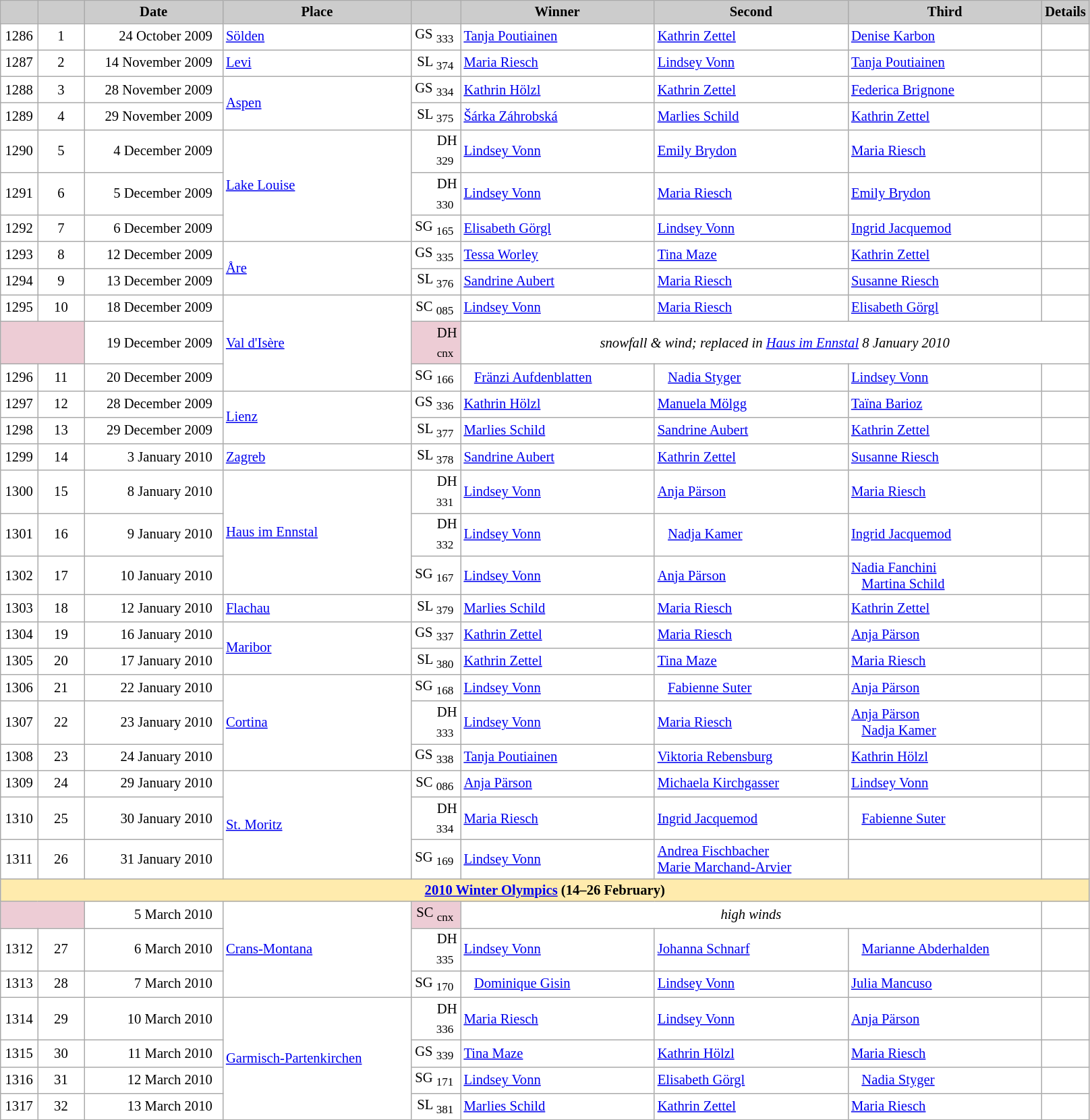<table class="wikitable plainrowheaders" style="background:#fff; font-size:86%; line-height:16px; border:grey solid 1px; border-collapse:collapse;">
<tr style="background:#ccc; text-align:center;">
<td align="center" width="30"></td>
<td align="center" width="40"></td>
<td align="center" width="130"><strong>Date</strong></td>
<td align="center" width="180"><strong>Place</strong></td>
<td align="center" width="42"></td>
<td align="center" width="185"><strong>Winner</strong></td>
<td align="center" width="185"><strong>Second</strong></td>
<td align="center" width="185"><strong>Third</strong></td>
<td align="center" width="10"><strong>Details</strong></td>
</tr>
<tr>
<td align=center>1286</td>
<td align=center>1</td>
<td align=right>24 October 2009  </td>
<td> <a href='#'>Sölden</a></td>
<td align=right>GS <sub>333</sub> </td>
<td> <a href='#'>Tanja Poutiainen</a></td>
<td> <a href='#'>Kathrin Zettel</a></td>
<td> <a href='#'>Denise Karbon</a></td>
<td></td>
</tr>
<tr>
<td align=center>1287</td>
<td align=center>2</td>
<td align=right>14 November 2009  </td>
<td> <a href='#'>Levi</a></td>
<td align=right>SL <sub>374</sub> </td>
<td> <a href='#'>Maria Riesch</a></td>
<td> <a href='#'>Lindsey Vonn</a></td>
<td> <a href='#'>Tanja Poutiainen</a></td>
<td></td>
</tr>
<tr>
<td align=center>1288</td>
<td align=center>3</td>
<td align=right>28 November 2009  </td>
<td rowspan=2> <a href='#'>Aspen</a></td>
<td align=right>GS <sub>334</sub> </td>
<td> <a href='#'>Kathrin Hölzl</a></td>
<td> <a href='#'>Kathrin Zettel</a></td>
<td> <a href='#'>Federica Brignone</a></td>
<td></td>
</tr>
<tr>
<td align=center>1289</td>
<td align=center>4</td>
<td align=right>29 November 2009  </td>
<td align=right>SL <sub>375</sub> </td>
<td> <a href='#'>Šárka Záhrobská</a></td>
<td> <a href='#'>Marlies Schild</a></td>
<td> <a href='#'>Kathrin Zettel</a></td>
<td></td>
</tr>
<tr>
<td align=center>1290</td>
<td align=center>5</td>
<td align=right>4 December 2009  </td>
<td rowspan=3> <a href='#'>Lake Louise</a></td>
<td align=right>DH <sub>329</sub> </td>
<td> <a href='#'>Lindsey Vonn</a></td>
<td> <a href='#'>Emily Brydon</a></td>
<td> <a href='#'>Maria Riesch</a></td>
<td></td>
</tr>
<tr>
<td align=center>1291</td>
<td align=center>6</td>
<td align=right>5 December 2009  </td>
<td align=right>DH <sub>330</sub> </td>
<td> <a href='#'>Lindsey Vonn</a></td>
<td> <a href='#'>Maria Riesch</a></td>
<td> <a href='#'>Emily Brydon</a></td>
<td></td>
</tr>
<tr>
<td align=center>1292</td>
<td align=center>7</td>
<td align=right>6 December 2009  </td>
<td align=right>SG <sub>165</sub> </td>
<td> <a href='#'>Elisabeth Görgl</a></td>
<td> <a href='#'>Lindsey Vonn</a></td>
<td> <a href='#'>Ingrid Jacquemod</a></td>
<td></td>
</tr>
<tr>
<td align=center>1293</td>
<td align=center>8</td>
<td align=right>12 December 2009  </td>
<td rowspan=2> <a href='#'>Åre</a></td>
<td align=right>GS <sub>335</sub> </td>
<td> <a href='#'>Tessa Worley</a></td>
<td> <a href='#'>Tina Maze</a></td>
<td> <a href='#'>Kathrin Zettel</a></td>
<td></td>
</tr>
<tr>
<td align=center>1294</td>
<td align=center>9</td>
<td align=right>13 December 2009  </td>
<td align=right>SL <sub>376</sub> </td>
<td> <a href='#'>Sandrine Aubert</a></td>
<td> <a href='#'>Maria Riesch</a></td>
<td> <a href='#'>Susanne Riesch</a></td>
<td></td>
</tr>
<tr>
<td align=center>1295</td>
<td align=center>10</td>
<td align=right>18 December 2009  </td>
<td rowspan=3> <a href='#'>Val d'Isère</a></td>
<td align=right>SC <sub>085</sub> </td>
<td> <a href='#'>Lindsey Vonn</a></td>
<td> <a href='#'>Maria Riesch</a></td>
<td> <a href='#'>Elisabeth Görgl</a></td>
<td></td>
</tr>
<tr>
<td colspan=2 bgcolor="EDCCD5"></td>
<td align=right>19 December 2009  </td>
<td align=right bgcolor="EDCCD5">DH <sub>cnx</sub> </td>
<td align=center colspan=4><em>snowfall & wind; replaced in <a href='#'>Haus im Ennstal</a> 8 January 2010</em></td>
</tr>
<tr>
<td align=center>1296</td>
<td align=center>11</td>
<td align=right>20 December 2009  </td>
<td align=right>SG <sub>166</sub> </td>
<td>   <a href='#'>Fränzi Aufdenblatten</a></td>
<td>   <a href='#'>Nadia Styger</a></td>
<td> <a href='#'>Lindsey Vonn</a></td>
<td></td>
</tr>
<tr>
<td align=center>1297</td>
<td align=center>12</td>
<td align=right>28 December 2009  </td>
<td rowspan=2> <a href='#'>Lienz</a></td>
<td align=right>GS <sub>336</sub> </td>
<td> <a href='#'>Kathrin Hölzl</a></td>
<td> <a href='#'>Manuela Mölgg</a></td>
<td> <a href='#'>Taïna Barioz</a></td>
<td></td>
</tr>
<tr>
<td align=center>1298</td>
<td align=center>13</td>
<td align=right>29 December 2009  </td>
<td align=right>SL <sub>377</sub> </td>
<td> <a href='#'>Marlies Schild</a></td>
<td> <a href='#'>Sandrine Aubert</a></td>
<td> <a href='#'>Kathrin Zettel</a></td>
<td></td>
</tr>
<tr>
<td align=center>1299</td>
<td align=center>14</td>
<td align=right>3 January 2010  </td>
<td> <a href='#'>Zagreb</a></td>
<td align=right>SL <sub>378</sub> </td>
<td> <a href='#'>Sandrine Aubert</a></td>
<td> <a href='#'>Kathrin Zettel</a></td>
<td> <a href='#'>Susanne Riesch</a></td>
<td></td>
</tr>
<tr>
<td align=center>1300</td>
<td align=center>15</td>
<td align=right><small></small>8 January 2010  </td>
<td rowspan=3> <a href='#'>Haus im Ennstal</a></td>
<td align=right>DH <sub>331</sub> </td>
<td> <a href='#'>Lindsey Vonn</a></td>
<td> <a href='#'>Anja Pärson</a></td>
<td> <a href='#'>Maria Riesch</a></td>
<td></td>
</tr>
<tr>
<td align=center>1301</td>
<td align=center>16</td>
<td align=right>9 January 2010  </td>
<td align=right>DH <sub>332</sub> </td>
<td> <a href='#'>Lindsey Vonn</a></td>
<td>   <a href='#'>Nadja Kamer</a></td>
<td> <a href='#'>Ingrid Jacquemod</a></td>
<td></td>
</tr>
<tr>
<td align=center>1302</td>
<td align=center>17</td>
<td align=right>10 January 2010  </td>
<td align=right>SG <sub>167</sub> </td>
<td> <a href='#'>Lindsey Vonn</a></td>
<td> <a href='#'>Anja Pärson</a></td>
<td> <a href='#'>Nadia Fanchini</a><br>   <a href='#'>Martina Schild</a></td>
<td></td>
</tr>
<tr>
<td align=center>1303</td>
<td align=center>18</td>
<td align=right>12 January 2010  </td>
<td> <a href='#'>Flachau</a></td>
<td align=right>SL <sub>379</sub> </td>
<td> <a href='#'>Marlies Schild</a></td>
<td> <a href='#'>Maria Riesch</a></td>
<td> <a href='#'>Kathrin Zettel</a></td>
<td></td>
</tr>
<tr>
<td align=center>1304</td>
<td align=center>19</td>
<td align=right>16 January 2010  </td>
<td rowspan=2> <a href='#'>Maribor</a></td>
<td align=right>GS <sub>337</sub> </td>
<td> <a href='#'>Kathrin Zettel</a></td>
<td> <a href='#'>Maria Riesch</a></td>
<td> <a href='#'>Anja Pärson</a></td>
<td></td>
</tr>
<tr>
<td align=center>1305</td>
<td align=center>20</td>
<td align=right>17 January 2010  </td>
<td align=right>SL <sub>380</sub> </td>
<td> <a href='#'>Kathrin Zettel</a></td>
<td> <a href='#'>Tina Maze</a></td>
<td> <a href='#'>Maria Riesch</a></td>
<td></td>
</tr>
<tr>
<td align=center>1306</td>
<td align=center>21</td>
<td align=right>22 January 2010  </td>
<td rowspan=3> <a href='#'>Cortina</a></td>
<td align=right>SG <sub>168</sub> </td>
<td> <a href='#'>Lindsey Vonn</a></td>
<td>   <a href='#'>Fabienne Suter</a></td>
<td> <a href='#'>Anja Pärson</a></td>
<td></td>
</tr>
<tr>
<td align=center>1307</td>
<td align=center>22</td>
<td align=right>23 January 2010  </td>
<td align=right>DH <sub>333</sub> </td>
<td> <a href='#'>Lindsey Vonn</a></td>
<td> <a href='#'>Maria Riesch</a></td>
<td> <a href='#'>Anja Pärson</a><br>    <a href='#'>Nadja Kamer</a></td>
<td></td>
</tr>
<tr>
<td align=center>1308</td>
<td align=center>23</td>
<td align=right>24 January 2010  </td>
<td align=right>GS <sub>338</sub> </td>
<td> <a href='#'>Tanja Poutiainen</a></td>
<td> <a href='#'>Viktoria Rebensburg</a></td>
<td> <a href='#'>Kathrin Hölzl</a></td>
<td></td>
</tr>
<tr>
<td align=center>1309</td>
<td align=center>24</td>
<td align=right>29 January 2010  </td>
<td rowspan=3> <a href='#'>St. Moritz</a></td>
<td align=right>SC <sub>086</sub> </td>
<td> <a href='#'>Anja Pärson</a></td>
<td> <a href='#'>Michaela Kirchgasser</a></td>
<td> <a href='#'>Lindsey Vonn</a></td>
<td></td>
</tr>
<tr>
<td align=center>1310</td>
<td align=center>25</td>
<td align=right>30 January 2010  </td>
<td align=right>DH <sub>334</sub> </td>
<td> <a href='#'>Maria Riesch</a></td>
<td> <a href='#'>Ingrid Jacquemod</a></td>
<td>   <a href='#'>Fabienne Suter</a></td>
<td></td>
</tr>
<tr>
<td align=center>1311</td>
<td align=center>26</td>
<td align=right>31 January 2010  </td>
<td align=right>SG <sub>169</sub> </td>
<td> <a href='#'>Lindsey Vonn</a></td>
<td> <a href='#'>Andrea Fischbacher</a><br> <a href='#'>Marie Marchand-Arvier</a></td>
<td></td>
<td></td>
</tr>
<tr style="background:#FFEBAD">
<td colspan="9" style="text-align:center;"><strong><a href='#'>2010 Winter Olympics</a> (14–26 February)</strong></td>
</tr>
<tr>
<td colspan=2 bgcolor="EDCCD5"></td>
<td align=right>5 March 2010  </td>
<td rowspan=3> <a href='#'>Crans-Montana</a></td>
<td align=right bgcolor="EDCCD5">SC <sub>cnx</sub> </td>
<td align=center colspan=3><em>high winds </em></td>
<td></td>
</tr>
<tr>
<td align=center>1312</td>
<td align=center>27</td>
<td align=right>6 March 2010  </td>
<td align=right>DH <sub>335</sub> </td>
<td> <a href='#'>Lindsey Vonn</a></td>
<td> <a href='#'>Johanna Schnarf</a></td>
<td>   <a href='#'>Marianne Abderhalden</a></td>
<td></td>
</tr>
<tr>
<td align=center>1313</td>
<td align=center>28</td>
<td align=right>7 March 2010  </td>
<td align=right>SG <sub>170</sub> </td>
<td>   <a href='#'>Dominique Gisin</a></td>
<td> <a href='#'>Lindsey Vonn</a></td>
<td> <a href='#'>Julia Mancuso</a></td>
<td></td>
</tr>
<tr>
<td align=center>1314</td>
<td align=center>29</td>
<td align=right>10 March 2010  </td>
<td rowspan=4> <a href='#'>Garmisch-Partenkirchen</a></td>
<td align=right>DH <sub>336</sub> </td>
<td> <a href='#'>Maria Riesch</a></td>
<td> <a href='#'>Lindsey Vonn</a></td>
<td> <a href='#'>Anja Pärson</a></td>
<td></td>
</tr>
<tr>
<td align=center>1315</td>
<td align=center>30</td>
<td align=right>11 March 2010  </td>
<td align=right>GS <sub>339</sub> </td>
<td> <a href='#'>Tina Maze</a></td>
<td> <a href='#'>Kathrin Hölzl</a></td>
<td> <a href='#'>Maria Riesch</a></td>
<td></td>
</tr>
<tr>
<td align=center>1316</td>
<td align=center>31</td>
<td align=right>12 March 2010  </td>
<td align=right>SG <sub>171</sub> </td>
<td> <a href='#'>Lindsey Vonn</a></td>
<td> <a href='#'>Elisabeth Görgl</a></td>
<td>   <a href='#'>Nadia Styger</a></td>
<td></td>
</tr>
<tr>
<td align=center>1317</td>
<td align=center>32</td>
<td align=right>13 March 2010  </td>
<td align=right>SL <sub>381</sub> </td>
<td> <a href='#'>Marlies Schild</a></td>
<td> <a href='#'>Kathrin Zettel</a></td>
<td> <a href='#'>Maria Riesch</a></td>
<td></td>
</tr>
</table>
